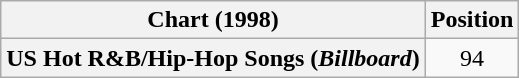<table class="wikitable plainrowheaders" style="text-align:center">
<tr>
<th scope="col">Chart (1998)</th>
<th scope="col">Position</th>
</tr>
<tr>
<th scope="row">US Hot R&B/Hip-Hop Songs (<em>Billboard</em>)</th>
<td>94</td>
</tr>
</table>
